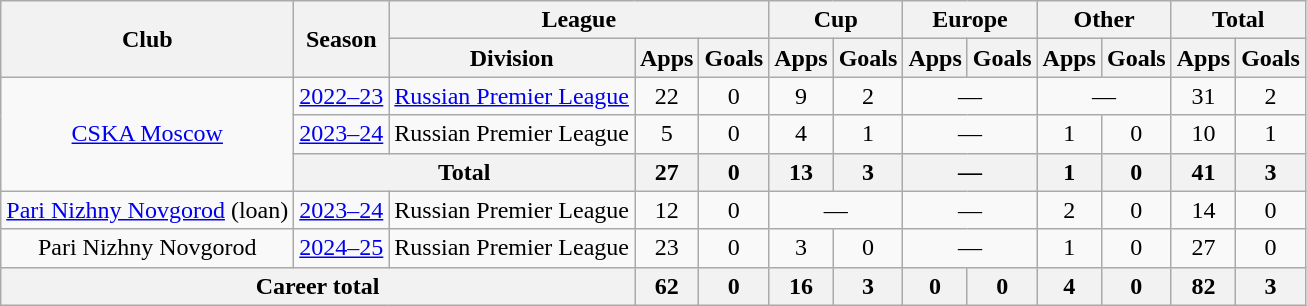<table class="wikitable" style="text-align: center;">
<tr>
<th rowspan="2">Club</th>
<th rowspan="2">Season</th>
<th colspan="3">League</th>
<th colspan="2">Cup</th>
<th colspan="2">Europe</th>
<th colspan="2">Other</th>
<th colspan="2">Total</th>
</tr>
<tr>
<th>Division</th>
<th>Apps</th>
<th>Goals</th>
<th>Apps</th>
<th>Goals</th>
<th>Apps</th>
<th>Goals</th>
<th>Apps</th>
<th>Goals</th>
<th>Apps</th>
<th>Goals</th>
</tr>
<tr>
<td rowspan="3"><a href='#'>CSKA Moscow</a></td>
<td><a href='#'>2022–23</a></td>
<td><a href='#'>Russian Premier League</a></td>
<td>22</td>
<td>0</td>
<td>9</td>
<td>2</td>
<td colspan="2">—</td>
<td colspan="2">—</td>
<td>31</td>
<td>2</td>
</tr>
<tr>
<td><a href='#'>2023–24</a></td>
<td>Russian Premier League</td>
<td>5</td>
<td>0</td>
<td>4</td>
<td>1</td>
<td colspan="2">—</td>
<td>1</td>
<td>0</td>
<td>10</td>
<td>1</td>
</tr>
<tr>
<th colspan="2">Total</th>
<th>27</th>
<th>0</th>
<th>13</th>
<th>3</th>
<th colspan="2">—</th>
<th>1</th>
<th>0</th>
<th>41</th>
<th>3</th>
</tr>
<tr>
<td><a href='#'>Pari Nizhny Novgorod</a> (loan)</td>
<td><a href='#'>2023–24</a></td>
<td>Russian Premier League</td>
<td>12</td>
<td>0</td>
<td colspan="2">—</td>
<td colspan="2">—</td>
<td>2</td>
<td>0</td>
<td>14</td>
<td>0</td>
</tr>
<tr>
<td>Pari Nizhny Novgorod</td>
<td><a href='#'>2024–25</a></td>
<td>Russian Premier League</td>
<td>23</td>
<td>0</td>
<td>3</td>
<td>0</td>
<td colspan="2">—</td>
<td>1</td>
<td>0</td>
<td>27</td>
<td>0</td>
</tr>
<tr>
<th colspan="3">Career total</th>
<th>62</th>
<th>0</th>
<th>16</th>
<th>3</th>
<th>0</th>
<th>0</th>
<th>4</th>
<th>0</th>
<th>82</th>
<th>3</th>
</tr>
</table>
